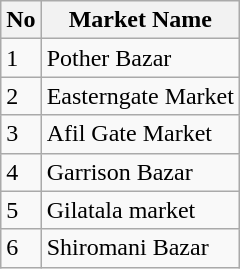<table class="wikitable">
<tr>
<th>No</th>
<th>Market Name</th>
</tr>
<tr>
<td>1</td>
<td>Pother Bazar</td>
</tr>
<tr>
<td>2</td>
<td>Easterngate Market</td>
</tr>
<tr>
<td>3</td>
<td>Afil Gate Market</td>
</tr>
<tr>
<td>4</td>
<td>Garrison Bazar</td>
</tr>
<tr>
<td>5</td>
<td>Gilatala market</td>
</tr>
<tr>
<td>6</td>
<td>Shiromani Bazar</td>
</tr>
</table>
